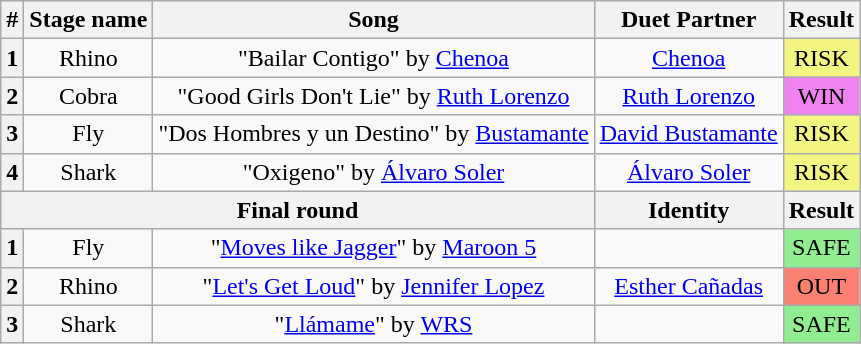<table class="wikitable plainrowheaders" style="text-align:center">
<tr>
<th>#</th>
<th>Stage name</th>
<th>Song</th>
<th>Duet Partner</th>
<th>Result</th>
</tr>
<tr>
<th>1</th>
<td>Rhino</td>
<td>"Bailar Contigo" by <a href='#'>Chenoa</a></td>
<td><a href='#'>Chenoa</a></td>
<td bgcolor="#F3F781">RISK</td>
</tr>
<tr>
<th>2</th>
<td>Cobra</td>
<td>"Good Girls Don't Lie" by <a href='#'>Ruth Lorenzo</a></td>
<td><a href='#'>Ruth Lorenzo</a></td>
<td bgcolor="violet">WIN</td>
</tr>
<tr>
<th>3</th>
<td>Fly</td>
<td>"Dos Hombres y un Destino" by <a href='#'>Bustamante</a></td>
<td><a href='#'>David Bustamante</a></td>
<td bgcolor="#F3F781">RISK</td>
</tr>
<tr>
<th>4</th>
<td>Shark</td>
<td>"Oxigeno" by <a href='#'>Álvaro Soler</a></td>
<td><a href='#'>Álvaro Soler</a></td>
<td bgcolor="#F3F781">RISK</td>
</tr>
<tr>
<th colspan="3">Final round</th>
<th>Identity</th>
<th>Result</th>
</tr>
<tr>
<th>1</th>
<td>Fly</td>
<td>"<a href='#'>Moves like Jagger</a>" by <a href='#'>Maroon 5</a></td>
<td></td>
<td bgcolor="lightgreen">SAFE</td>
</tr>
<tr>
<th>2</th>
<td>Rhino</td>
<td>"<a href='#'>Let's Get Loud</a>" by <a href='#'>Jennifer Lopez</a></td>
<td><a href='#'>Esther Cañadas</a></td>
<td bgcolor="salmon">OUT</td>
</tr>
<tr>
<th>3</th>
<td>Shark</td>
<td>"<a href='#'>Llámame</a>" by <a href='#'>WRS</a></td>
<td></td>
<td bgcolor="lightgreen">SAFE</td>
</tr>
</table>
